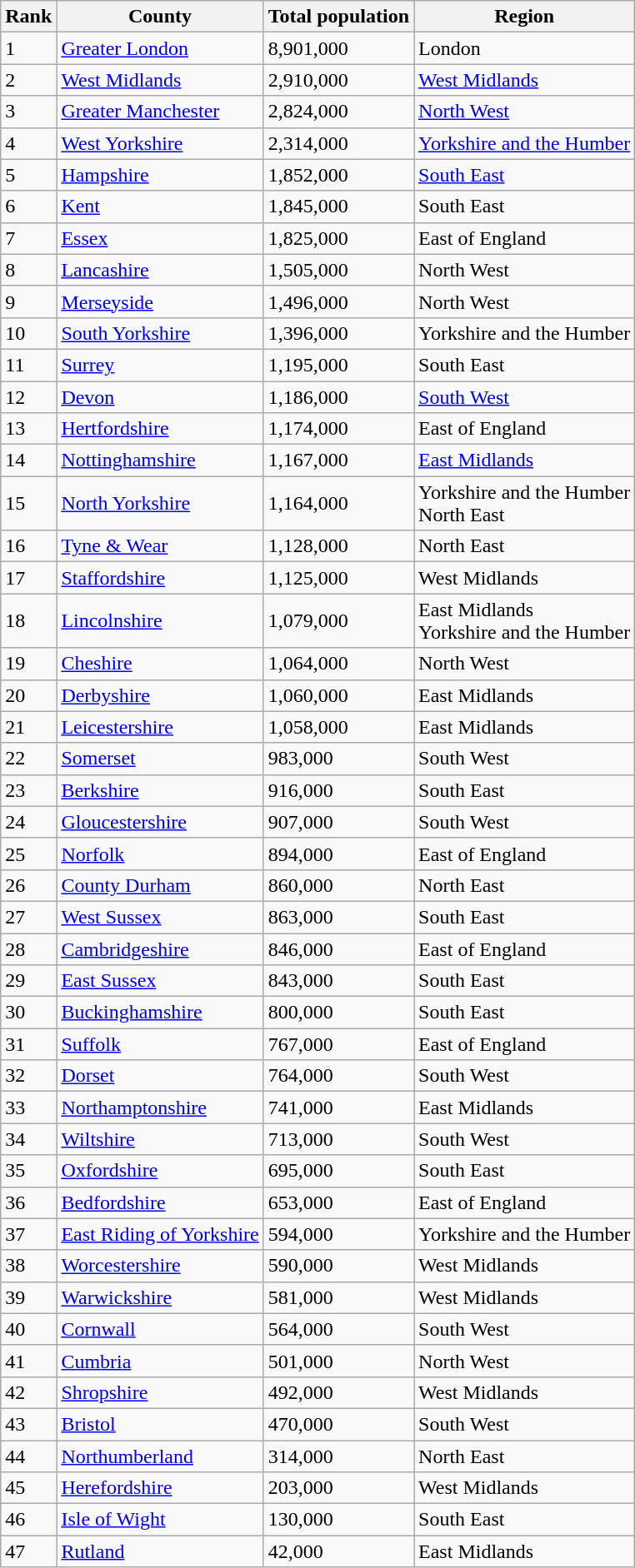<table class="wikitable sortable">
<tr>
<th>Rank</th>
<th>County</th>
<th>Total population</th>
<th>Region</th>
</tr>
<tr>
<td>1</td>
<td><a href='#'>Greater London</a></td>
<td>8,901,000</td>
<td>London</td>
</tr>
<tr>
<td>2</td>
<td><a href='#'>West Midlands</a></td>
<td>2,910,000</td>
<td><a href='#'>West Midlands</a></td>
</tr>
<tr>
<td>3</td>
<td><a href='#'>Greater Manchester</a></td>
<td>2,824,000</td>
<td><a href='#'>North West</a></td>
</tr>
<tr>
<td>4</td>
<td><a href='#'>West Yorkshire</a></td>
<td>2,314,000</td>
<td><a href='#'>Yorkshire and the Humber</a></td>
</tr>
<tr>
<td>5</td>
<td><a href='#'>Hampshire</a></td>
<td>1,852,000</td>
<td><a href='#'>South East</a></td>
</tr>
<tr>
<td>6</td>
<td><a href='#'>Kent</a></td>
<td>1,845,000</td>
<td>South East</td>
</tr>
<tr>
<td>7</td>
<td><a href='#'>Essex</a></td>
<td>1,825,000</td>
<td>East of England</td>
</tr>
<tr>
<td>8</td>
<td><a href='#'>Lancashire</a></td>
<td>1,505,000</td>
<td>North West</td>
</tr>
<tr>
<td>9</td>
<td><a href='#'>Merseyside</a></td>
<td>1,496,000</td>
<td>North West</td>
</tr>
<tr>
<td>10</td>
<td><a href='#'>South Yorkshire</a></td>
<td>1,396,000</td>
<td>Yorkshire and the Humber</td>
</tr>
<tr>
<td>11</td>
<td><a href='#'>Surrey</a></td>
<td>1,195,000</td>
<td>South East</td>
</tr>
<tr>
<td>12</td>
<td><a href='#'>Devon</a></td>
<td>1,186,000</td>
<td><a href='#'>South West</a></td>
</tr>
<tr>
<td>13</td>
<td><a href='#'>Hertfordshire</a></td>
<td>1,174,000</td>
<td>East of England</td>
</tr>
<tr>
<td>14</td>
<td><a href='#'>Nottinghamshire</a></td>
<td>1,167,000</td>
<td><a href='#'>East Midlands</a></td>
</tr>
<tr>
<td>15</td>
<td><a href='#'>North Yorkshire</a></td>
<td>1,164,000</td>
<td>Yorkshire and the Humber<br> North East</td>
</tr>
<tr>
<td>16</td>
<td><a href='#'>Tyne & Wear</a></td>
<td>1,128,000</td>
<td>North East</td>
</tr>
<tr>
<td>17</td>
<td><a href='#'>Staffordshire</a></td>
<td>1,125,000</td>
<td>West Midlands</td>
</tr>
<tr>
<td>18</td>
<td><a href='#'>Lincolnshire</a></td>
<td>1,079,000</td>
<td>East Midlands<br>Yorkshire and the Humber</td>
</tr>
<tr>
<td>19</td>
<td><a href='#'>Cheshire</a></td>
<td>1,064,000</td>
<td>North West</td>
</tr>
<tr>
<td>20</td>
<td><a href='#'>Derbyshire</a></td>
<td>1,060,000</td>
<td>East Midlands</td>
</tr>
<tr>
<td>21</td>
<td><a href='#'>Leicestershire</a></td>
<td>1,058,000</td>
<td>East Midlands</td>
</tr>
<tr>
<td>22</td>
<td><a href='#'>Somerset</a></td>
<td>983,000</td>
<td>South West</td>
</tr>
<tr>
<td>23</td>
<td><a href='#'>Berkshire</a></td>
<td>916,000</td>
<td>South East</td>
</tr>
<tr>
<td>24</td>
<td><a href='#'>Gloucestershire</a></td>
<td>907,000</td>
<td>South West</td>
</tr>
<tr>
<td>25</td>
<td><a href='#'>Norfolk</a></td>
<td>894,000</td>
<td>East of England</td>
</tr>
<tr>
<td>26</td>
<td><a href='#'>County Durham</a></td>
<td>860,000</td>
<td>North East</td>
</tr>
<tr>
<td>27</td>
<td><a href='#'>West Sussex</a></td>
<td>863,000</td>
<td>South East</td>
</tr>
<tr>
<td>28</td>
<td><a href='#'>Cambridgeshire</a></td>
<td>846,000</td>
<td>East of England</td>
</tr>
<tr>
<td>29</td>
<td><a href='#'>East Sussex</a></td>
<td>843,000</td>
<td>South East</td>
</tr>
<tr>
<td>30</td>
<td><a href='#'>Buckinghamshire</a></td>
<td>800,000</td>
<td>South East</td>
</tr>
<tr>
<td>31</td>
<td><a href='#'>Suffolk</a></td>
<td>767,000</td>
<td>East of England</td>
</tr>
<tr>
<td>32</td>
<td><a href='#'>Dorset</a></td>
<td>764,000</td>
<td>South West</td>
</tr>
<tr>
<td>33</td>
<td><a href='#'>Northamptonshire</a></td>
<td>741,000</td>
<td>East Midlands</td>
</tr>
<tr>
<td>34</td>
<td><a href='#'>Wiltshire</a></td>
<td>713,000</td>
<td>South West</td>
</tr>
<tr>
<td>35</td>
<td><a href='#'>Oxfordshire</a></td>
<td>695,000</td>
<td>South East</td>
</tr>
<tr>
<td>36</td>
<td><a href='#'>Bedfordshire</a></td>
<td>653,000</td>
<td>East of England</td>
</tr>
<tr>
<td>37</td>
<td><a href='#'>East Riding of Yorkshire</a></td>
<td>594,000</td>
<td>Yorkshire and the Humber</td>
</tr>
<tr>
<td>38</td>
<td><a href='#'>Worcestershire</a></td>
<td>590,000</td>
<td>West Midlands</td>
</tr>
<tr>
<td>39</td>
<td><a href='#'>Warwickshire</a></td>
<td>581,000</td>
<td>West Midlands</td>
</tr>
<tr>
<td>40</td>
<td><a href='#'>Cornwall</a></td>
<td>564,000</td>
<td>South West</td>
</tr>
<tr>
<td>41</td>
<td><a href='#'>Cumbria</a></td>
<td>501,000</td>
<td>North West</td>
</tr>
<tr>
<td>42</td>
<td><a href='#'>Shropshire</a></td>
<td>492,000</td>
<td>West Midlands</td>
</tr>
<tr>
<td>43</td>
<td><a href='#'>Bristol</a></td>
<td>470,000</td>
<td>South West</td>
</tr>
<tr>
<td>44</td>
<td><a href='#'>Northumberland</a></td>
<td>314,000</td>
<td>North East</td>
</tr>
<tr>
<td>45</td>
<td><a href='#'>Herefordshire</a></td>
<td>203,000</td>
<td>West Midlands</td>
</tr>
<tr>
<td>46</td>
<td><a href='#'>Isle of Wight</a></td>
<td>130,000</td>
<td>South East</td>
</tr>
<tr>
<td>47</td>
<td><a href='#'>Rutland</a></td>
<td>42,000</td>
<td>East Midlands</td>
</tr>
</table>
